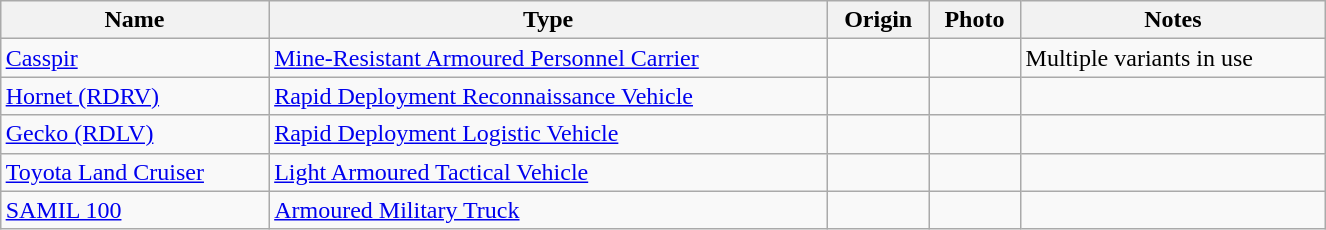<table class="wikitable"  style="margin:auto; width:70%;">
<tr>
<th>Name</th>
<th>Type</th>
<th>Origin</th>
<th>Photo</th>
<th>Notes</th>
</tr>
<tr>
<td><a href='#'>Casspir</a></td>
<td><a href='#'>Mine-Resistant Armoured Personnel Carrier</a></td>
<td></td>
<td></td>
<td>Multiple variants in use</td>
</tr>
<tr>
<td><a href='#'>Hornet (RDRV)</a></td>
<td><a href='#'>Rapid Deployment Reconnaissance Vehicle</a></td>
<td></td>
<td></td>
<td></td>
</tr>
<tr>
<td><a href='#'>Gecko (RDLV)</a></td>
<td><a href='#'>Rapid Deployment Logistic Vehicle</a></td>
<td></td>
<td></td>
<td></td>
</tr>
<tr>
<td><a href='#'>Toyota Land Cruiser</a></td>
<td><a href='#'>Light Armoured Tactical Vehicle</a></td>
<td></td>
<td></td>
<td></td>
</tr>
<tr>
<td><a href='#'>SAMIL 100</a></td>
<td><a href='#'>Armoured Military Truck</a></td>
<td></td>
<td></td>
<td></td>
</tr>
</table>
